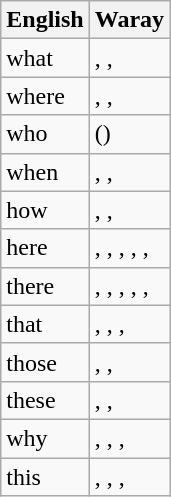<table class="wikitable" "border=1">
<tr>
<th>English</th>
<th>Waray</th>
</tr>
<tr>
<td>what</td>
<td>, , </td>
</tr>
<tr>
<td>where</td>
<td>, , </td>
</tr>
<tr>
<td>who</td>
<td> ()</td>
</tr>
<tr>
<td>when</td>
<td>, , </td>
</tr>
<tr>
<td>how</td>
<td>, , </td>
</tr>
<tr>
<td>here</td>
<td>, , , , , </td>
</tr>
<tr>
<td>there</td>
<td>, , , , , </td>
</tr>
<tr>
<td>that</td>
<td>, , , </td>
</tr>
<tr>
<td>those</td>
<td>, , </td>
</tr>
<tr>
<td>these</td>
<td>, , </td>
</tr>
<tr>
<td>why</td>
<td>, , , </td>
</tr>
<tr>
<td>this</td>
<td>, , , </td>
</tr>
</table>
